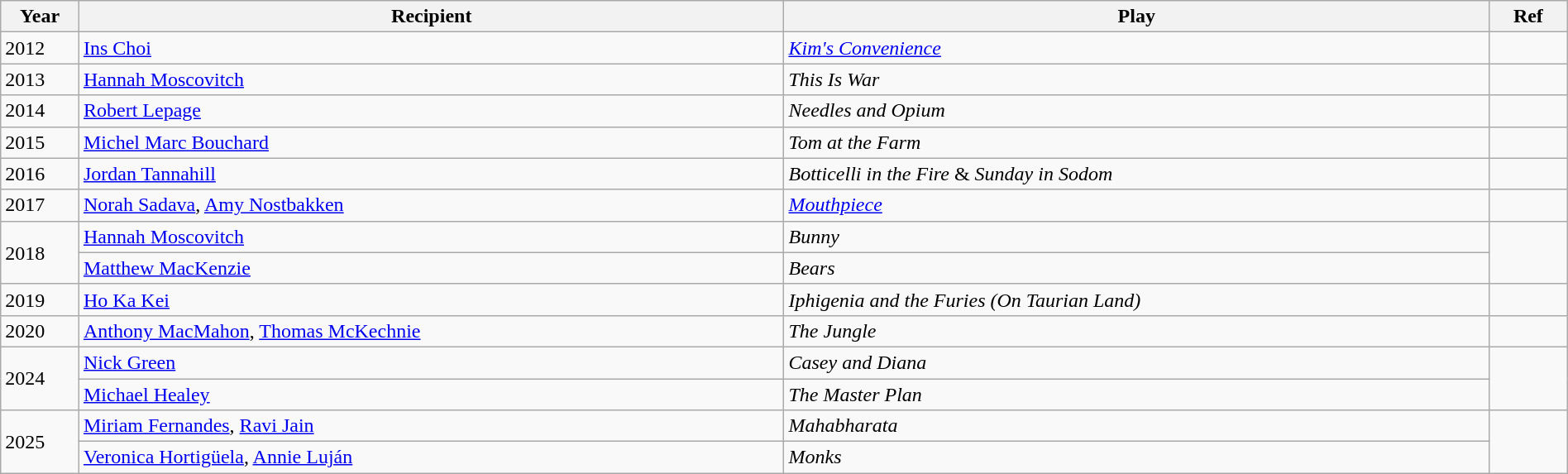<table class = "wikitable sortable" width=100%>
<tr>
<th width=5%>Year</th>
<th width=45%>Recipient</th>
<th width=45%>Play</th>
<th width=5%>Ref</th>
</tr>
<tr>
<td>2012</td>
<td><a href='#'>Ins Choi</a></td>
<td><em><a href='#'>Kim's Convenience</a></em></td>
<td></td>
</tr>
<tr>
<td>2013</td>
<td><a href='#'>Hannah Moscovitch</a></td>
<td><em>This Is War</em></td>
<td></td>
</tr>
<tr>
<td>2014</td>
<td><a href='#'>Robert Lepage</a></td>
<td><em>Needles and Opium</em></td>
<td></td>
</tr>
<tr>
<td>2015</td>
<td><a href='#'>Michel Marc Bouchard</a></td>
<td><em>Tom at the Farm</em></td>
<td></td>
</tr>
<tr>
<td>2016</td>
<td><a href='#'>Jordan Tannahill</a></td>
<td><em>Botticelli in the Fire</em> & <em>Sunday in Sodom</em></td>
<td></td>
</tr>
<tr>
<td>2017</td>
<td><a href='#'>Norah Sadava</a>, <a href='#'>Amy Nostbakken</a></td>
<td><em><a href='#'>Mouthpiece</a></em></td>
<td></td>
</tr>
<tr>
<td rowspan=2>2018</td>
<td><a href='#'>Hannah Moscovitch</a></td>
<td><em>Bunny</em></td>
<td rowspan=2></td>
</tr>
<tr>
<td><a href='#'>Matthew MacKenzie</a></td>
<td><em>Bears</em></td>
</tr>
<tr>
<td>2019</td>
<td><a href='#'>Ho Ka Kei</a></td>
<td><em>Iphigenia and the Furies (On Taurian Land)</em></td>
<td></td>
</tr>
<tr>
<td>2020</td>
<td><a href='#'>Anthony MacMahon</a>, <a href='#'>Thomas McKechnie</a></td>
<td><em>The Jungle</em></td>
<td></td>
</tr>
<tr>
<td rowspan=2>2024</td>
<td><a href='#'>Nick Green</a></td>
<td><em>Casey and Diana</em></td>
<td rowspan=2></td>
</tr>
<tr>
<td><a href='#'>Michael Healey</a></td>
<td><em>The Master Plan</em></td>
</tr>
<tr>
<td rowspan=2>2025</td>
<td><a href='#'>Miriam Fernandes</a>, <a href='#'>Ravi Jain</a></td>
<td><em>Mahabharata</em></td>
<td rowspan=2></td>
</tr>
<tr>
<td><a href='#'>Veronica Hortigüela</a>, <a href='#'>Annie Luján</a></td>
<td><em>Monks</em></td>
</tr>
</table>
